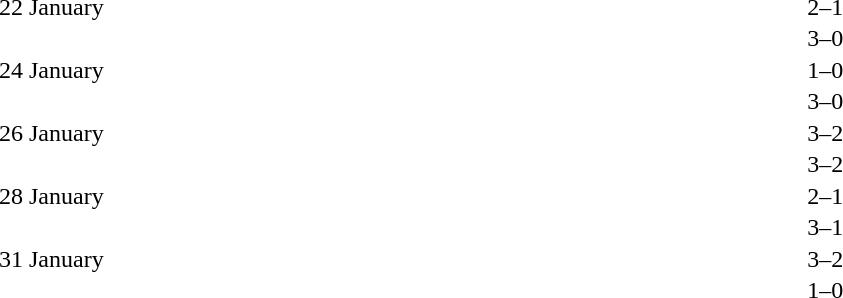<table cellspacing=1 width=70%>
<tr>
<th width=25%></th>
<th width=30%></th>
<th width=15%></th>
<th width=30%></th>
</tr>
<tr>
<td>22 January</td>
<td align=right></td>
<td align=center>2–1</td>
<td></td>
</tr>
<tr>
<td></td>
<td align=right></td>
<td align=center>3–0</td>
<td></td>
</tr>
<tr>
<td>24 January</td>
<td align=right></td>
<td align=center>1–0</td>
<td></td>
</tr>
<tr>
<td></td>
<td align=right></td>
<td align=center>3–0</td>
<td></td>
</tr>
<tr>
<td>26 January</td>
<td align=right></td>
<td align=center>3–2</td>
<td></td>
</tr>
<tr>
<td></td>
<td align=right></td>
<td align=center>3–2</td>
<td></td>
</tr>
<tr>
<td>28 January</td>
<td align=right></td>
<td align=center>2–1</td>
<td></td>
</tr>
<tr>
<td></td>
<td align=right></td>
<td align=center>3–1</td>
<td></td>
</tr>
<tr>
<td>31 January</td>
<td align=right></td>
<td align=center>3–2</td>
<td></td>
</tr>
<tr>
<td></td>
<td align=right></td>
<td align=center>1–0</td>
<td></td>
</tr>
</table>
